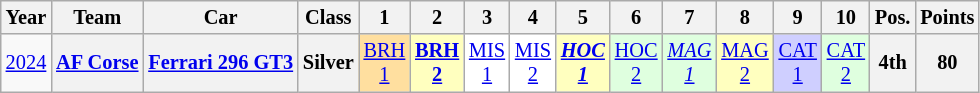<table class="wikitable" border="1" style="text-align:center; font-size:85%;">
<tr>
<th>Year</th>
<th>Team</th>
<th>Car</th>
<th>Class</th>
<th>1</th>
<th>2</th>
<th>3</th>
<th>4</th>
<th>5</th>
<th>6</th>
<th>7</th>
<th>8</th>
<th>9</th>
<th>10</th>
<th>Pos.</th>
<th>Points</th>
</tr>
<tr>
<td><a href='#'>2024</a></td>
<th nowrap><a href='#'>AF Corse</a></th>
<th nowrap><a href='#'>Ferrari 296 GT3</a></th>
<th>Silver</th>
<td style="background:#FFDF9F;"><a href='#'>BRH<br>1</a><br></td>
<td style="background:#FFFFBF;"><strong><a href='#'>BRH<br>2</a></strong><br></td>
<td style="background:#FFFFFF;"><a href='#'>MIS<br>1</a><br></td>
<td style="background:#FFFFFF;"><a href='#'>MIS<br>2</a><br></td>
<td style="background:#FFFFBF;"><strong><em><a href='#'>HOC<br>1</a></em></strong><br></td>
<td style="background:#DFFFDF;"><a href='#'>HOC<br>2</a><br></td>
<td style="background:#DFFFDF;"><em><a href='#'>MAG<br>1</a></em><br></td>
<td style="background:#FFFFBF;"><a href='#'>MAG<br>2</a><br></td>
<td style="background:#CFCFFF;"><a href='#'>CAT<br>1</a><br></td>
<td style="background:#DFFFDF;"><a href='#'>CAT<br>2</a><br></td>
<th style="background:#;">4th</th>
<th style="background:#;">80</th>
</tr>
</table>
